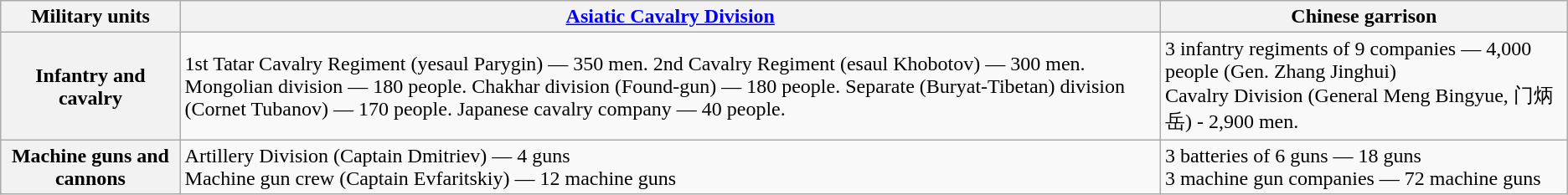<table class="wikitable">
<tr>
<th rowspan="1">Military units</th>
<th colspan="1"><a href='#'>Asiatic Cavalry Division</a></th>
<th colspan="1">Chinese garrison</th>
</tr>
<tr>
<th>Infantry and cavalry</th>
<td>1st Tatar Cavalry Regiment (yesaul Parygin) — 350 men. 2nd Cavalry Regiment (esaul Khobotov) — 300 men.<br>Mongolian division — 180 people.
Chakhar division (Found-gun) — 180 people.
Separate (Buryat-Tibetan) division (Cornet Tubanov) — 170 people.
Japanese cavalry company — 40 people.</td>
<td>3 infantry regiments of 9 companies — 4,000 people (Gen. Zhang Jinghui)<br>Cavalry Division (General Meng Bingyue, 门炳岳) - 2,900 men.</td>
</tr>
<tr>
<th>Machine guns and cannons</th>
<td>Artillery Division (Captain Dmitriev) — 4 guns<br>Machine gun crew (Captain Evfaritskiy) — 12 machine guns</td>
<td>3 batteries of 6 guns — 18 guns<br>3 machine gun companies — 72 machine guns</td>
</tr>
</table>
